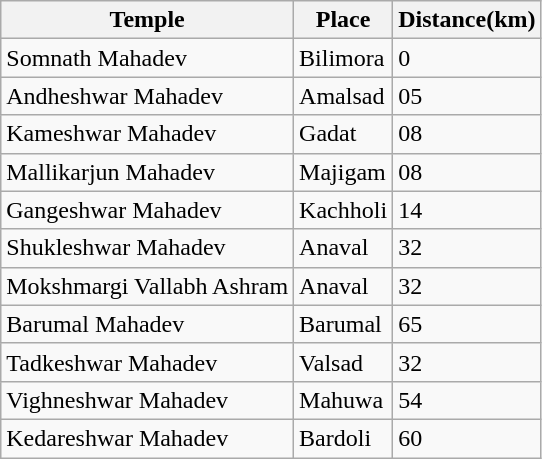<table class="wikitable">
<tr>
<th>Temple</th>
<th>Place</th>
<th>Distance(km)</th>
</tr>
<tr>
<td>Somnath Mahadev</td>
<td>Bilimora</td>
<td>0</td>
</tr>
<tr>
<td>Andheshwar Mahadev</td>
<td>Amalsad</td>
<td>05</td>
</tr>
<tr>
<td>Kameshwar Mahadev</td>
<td>Gadat</td>
<td>08</td>
</tr>
<tr>
<td>Mallikarjun Mahadev</td>
<td>Majigam</td>
<td>08</td>
</tr>
<tr>
<td>Gangeshwar Mahadev</td>
<td>Kachholi</td>
<td>14</td>
</tr>
<tr>
<td>Shukleshwar Mahadev</td>
<td>Anaval</td>
<td>32</td>
</tr>
<tr>
<td>Mokshmargi Vallabh Ashram</td>
<td>Anaval</td>
<td>32</td>
</tr>
<tr>
<td>Barumal Mahadev</td>
<td>Barumal</td>
<td>65</td>
</tr>
<tr>
<td>Tadkeshwar Mahadev</td>
<td>Valsad</td>
<td>32</td>
</tr>
<tr>
<td>Vighneshwar Mahadev</td>
<td>Mahuwa</td>
<td>54</td>
</tr>
<tr>
<td>Kedareshwar Mahadev</td>
<td>Bardoli</td>
<td>60</td>
</tr>
</table>
